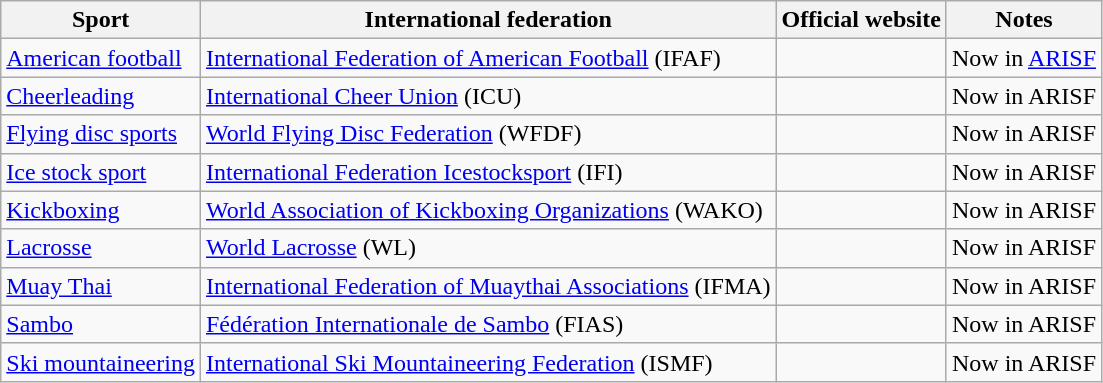<table class="wikitable sortable">
<tr>
<th>Sport</th>
<th>International federation</th>
<th>Official website</th>
<th>Notes</th>
</tr>
<tr>
<td><a href='#'>American football</a></td>
<td><a href='#'>International Federation of American Football</a> (IFAF)</td>
<td></td>
<td>Now in <a href='#'>ARISF</a></td>
</tr>
<tr>
<td><a href='#'>Cheerleading</a></td>
<td><a href='#'>International Cheer Union</a> (ICU)</td>
<td></td>
<td>Now in ARISF</td>
</tr>
<tr>
<td><a href='#'>Flying disc sports</a></td>
<td><a href='#'>World Flying Disc Federation</a> (WFDF)</td>
<td></td>
<td>Now in ARISF</td>
</tr>
<tr>
<td><a href='#'>Ice stock sport</a></td>
<td><a href='#'>International Federation Icestocksport</a> (IFI)</td>
<td></td>
<td>Now in ARISF</td>
</tr>
<tr>
<td><a href='#'>Kickboxing</a></td>
<td><a href='#'>World Association of Kickboxing Organizations</a> (WAKO)</td>
<td></td>
<td>Now in ARISF</td>
</tr>
<tr>
<td><a href='#'>Lacrosse</a></td>
<td><a href='#'>World Lacrosse</a> (WL)</td>
<td></td>
<td>Now in ARISF</td>
</tr>
<tr>
<td><a href='#'>Muay Thai</a></td>
<td><a href='#'>International Federation of Muaythai Associations</a> (IFMA)</td>
<td></td>
<td>Now in ARISF</td>
</tr>
<tr>
<td><a href='#'>Sambo</a></td>
<td><a href='#'>Fédération Internationale de Sambo</a> (FIAS)</td>
<td></td>
<td>Now in ARISF</td>
</tr>
<tr>
<td><a href='#'>Ski mountaineering</a></td>
<td><a href='#'>International Ski Mountaineering Federation</a> (ISMF)</td>
<td></td>
<td>Now in ARISF</td>
</tr>
</table>
